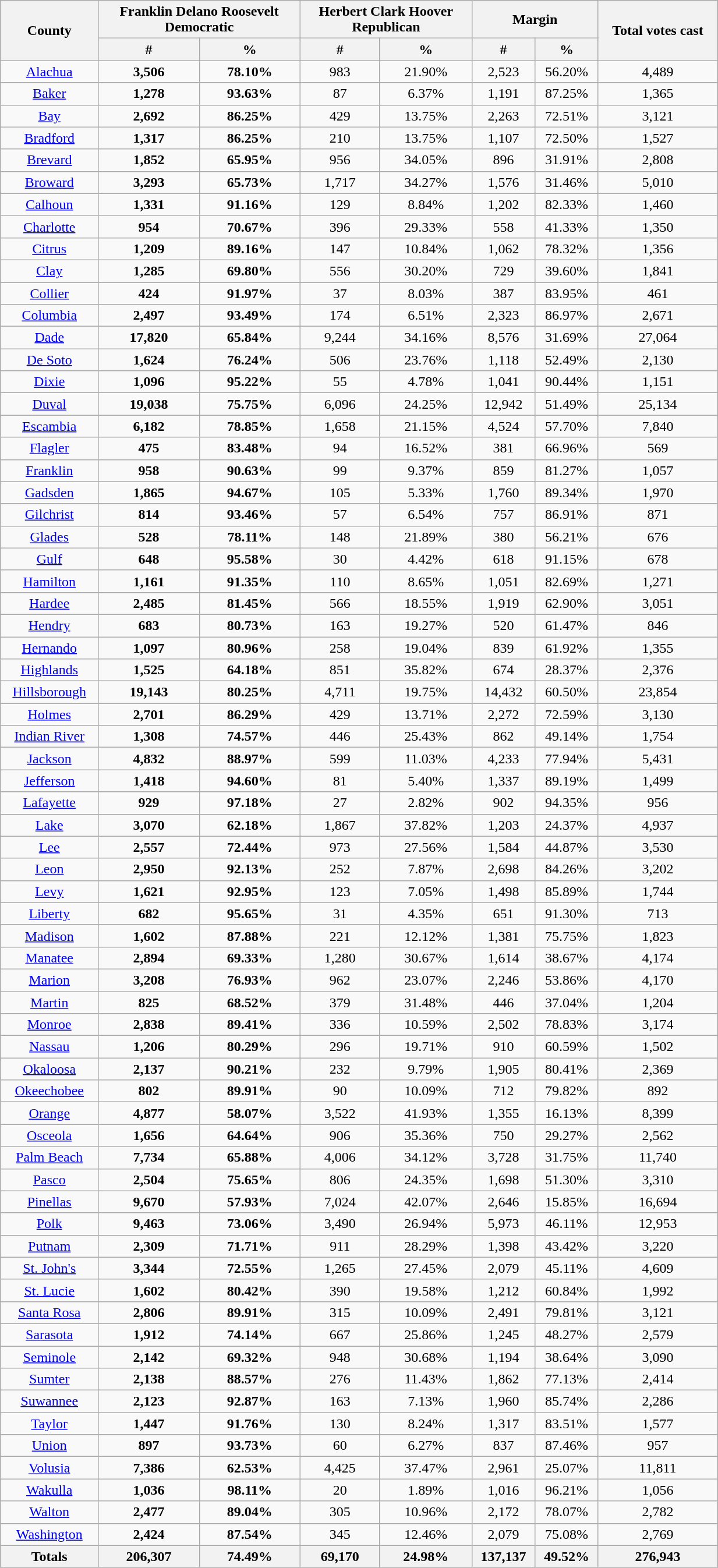<table class="wikitable sortable" style="width:65%; text-align:center;">
<tr>
<th style="text-align:center;" rowspan="2">County</th>
<th style="text-align:center;" colspan="2">Franklin Delano Roosevelt<br>Democratic</th>
<th style="text-align:center;" colspan="2">Herbert Clark Hoover<br>Republican</th>
<th style="text-align:center;" colspan="2">Margin</th>
<th style="text-align:center;" rowspan="2">Total votes cast</th>
</tr>
<tr>
<th style="text-align:center;" data-sort-type="number">#</th>
<th style="text-align:center;" data-sort-type="number">%</th>
<th style="text-align:center;" data-sort-type="number">#</th>
<th style="text-align:center;" data-sort-type="number">%</th>
<th style="text-align:center;" data-sort-type="number">#</th>
<th style="text-align:center;" data-sort-type="number">%</th>
</tr>
<tr style="text-align:center;">
<td><a href='#'>Alachua</a></td>
<td><strong>3,506</strong></td>
<td><strong>78.10%</strong></td>
<td>983</td>
<td>21.90%</td>
<td>2,523</td>
<td>56.20%</td>
<td>4,489</td>
</tr>
<tr style="text-align:center;">
<td><a href='#'>Baker</a></td>
<td><strong>1,278</strong></td>
<td><strong>93.63%</strong></td>
<td>87</td>
<td>6.37%</td>
<td>1,191</td>
<td>87.25%</td>
<td>1,365</td>
</tr>
<tr style="text-align:center;">
<td><a href='#'>Bay</a></td>
<td><strong>2,692</strong></td>
<td><strong>86.25%</strong></td>
<td>429</td>
<td>13.75%</td>
<td>2,263</td>
<td>72.51%</td>
<td>3,121</td>
</tr>
<tr style="text-align:center;">
<td><a href='#'>Bradford</a></td>
<td><strong>1,317</strong></td>
<td><strong>86.25%</strong></td>
<td>210</td>
<td>13.75%</td>
<td>1,107</td>
<td>72.50%</td>
<td>1,527</td>
</tr>
<tr style="text-align:center;">
<td><a href='#'>Brevard</a></td>
<td><strong>1,852</strong></td>
<td><strong>65.95%</strong></td>
<td>956</td>
<td>34.05%</td>
<td>896</td>
<td>31.91%</td>
<td>2,808</td>
</tr>
<tr style="text-align:center;">
<td><a href='#'>Broward</a></td>
<td><strong>3,293</strong></td>
<td><strong>65.73%</strong></td>
<td>1,717</td>
<td>34.27%</td>
<td>1,576</td>
<td>31.46%</td>
<td>5,010</td>
</tr>
<tr style="text-align:center;">
<td><a href='#'>Calhoun</a></td>
<td><strong>1,331</strong></td>
<td><strong>91.16%</strong></td>
<td>129</td>
<td>8.84%</td>
<td>1,202</td>
<td>82.33%</td>
<td>1,460</td>
</tr>
<tr style="text-align:center;">
<td><a href='#'>Charlotte</a></td>
<td><strong>954</strong></td>
<td><strong>70.67%</strong></td>
<td>396</td>
<td>29.33%</td>
<td>558</td>
<td>41.33%</td>
<td>1,350</td>
</tr>
<tr style="text-align:center;">
<td><a href='#'>Citrus</a></td>
<td><strong>1,209</strong></td>
<td><strong>89.16%</strong></td>
<td>147</td>
<td>10.84%</td>
<td>1,062</td>
<td>78.32%</td>
<td>1,356</td>
</tr>
<tr style="text-align:center;">
<td><a href='#'>Clay</a></td>
<td><strong>1,285</strong></td>
<td><strong>69.80%</strong></td>
<td>556</td>
<td>30.20%</td>
<td>729</td>
<td>39.60%</td>
<td>1,841</td>
</tr>
<tr style="text-align:center;">
<td><a href='#'>Collier</a></td>
<td><strong>424</strong></td>
<td><strong>91.97%</strong></td>
<td>37</td>
<td>8.03%</td>
<td>387</td>
<td>83.95%</td>
<td>461</td>
</tr>
<tr style="text-align:center;">
<td><a href='#'>Columbia</a></td>
<td><strong>2,497</strong></td>
<td><strong>93.49%</strong></td>
<td>174</td>
<td>6.51%</td>
<td>2,323</td>
<td>86.97%</td>
<td>2,671</td>
</tr>
<tr style="text-align:center;">
<td><a href='#'>Dade</a></td>
<td><strong>17,820</strong></td>
<td><strong>65.84%</strong></td>
<td>9,244</td>
<td>34.16%</td>
<td>8,576</td>
<td>31.69%</td>
<td>27,064</td>
</tr>
<tr style="text-align:center;">
<td><a href='#'>De Soto</a></td>
<td><strong>1,624</strong></td>
<td><strong>76.24%</strong></td>
<td>506</td>
<td>23.76%</td>
<td>1,118</td>
<td>52.49%</td>
<td>2,130</td>
</tr>
<tr style="text-align:center;">
<td><a href='#'>Dixie</a></td>
<td><strong>1,096</strong></td>
<td><strong>95.22%</strong></td>
<td>55</td>
<td>4.78%</td>
<td>1,041</td>
<td>90.44%</td>
<td>1,151</td>
</tr>
<tr style="text-align:center;">
<td><a href='#'>Duval</a></td>
<td><strong>19,038</strong></td>
<td><strong>75.75%</strong></td>
<td>6,096</td>
<td>24.25%</td>
<td>12,942</td>
<td>51.49%</td>
<td>25,134</td>
</tr>
<tr style="text-align:center;">
<td><a href='#'>Escambia</a></td>
<td><strong>6,182</strong></td>
<td><strong>78.85%</strong></td>
<td>1,658</td>
<td>21.15%</td>
<td>4,524</td>
<td>57.70%</td>
<td>7,840</td>
</tr>
<tr style="text-align:center;">
<td><a href='#'>Flagler</a></td>
<td><strong>475</strong></td>
<td><strong>83.48%</strong></td>
<td>94</td>
<td>16.52%</td>
<td>381</td>
<td>66.96%</td>
<td>569</td>
</tr>
<tr style="text-align:center;">
<td><a href='#'>Franklin</a></td>
<td><strong>958</strong></td>
<td><strong>90.63%</strong></td>
<td>99</td>
<td>9.37%</td>
<td>859</td>
<td>81.27%</td>
<td>1,057</td>
</tr>
<tr style="text-align:center;">
<td><a href='#'>Gadsden</a></td>
<td><strong>1,865</strong></td>
<td><strong>94.67%</strong></td>
<td>105</td>
<td>5.33%</td>
<td>1,760</td>
<td>89.34%</td>
<td>1,970</td>
</tr>
<tr style="text-align:center;">
<td><a href='#'>Gilchrist</a></td>
<td><strong>814</strong></td>
<td><strong>93.46%</strong></td>
<td>57</td>
<td>6.54%</td>
<td>757</td>
<td>86.91%</td>
<td>871</td>
</tr>
<tr style="text-align:center;">
<td><a href='#'>Glades</a></td>
<td><strong>528</strong></td>
<td><strong>78.11%</strong></td>
<td>148</td>
<td>21.89%</td>
<td>380</td>
<td>56.21%</td>
<td>676</td>
</tr>
<tr style="text-align:center;">
<td><a href='#'>Gulf</a></td>
<td><strong>648</strong></td>
<td><strong>95.58%</strong></td>
<td>30</td>
<td>4.42%</td>
<td>618</td>
<td>91.15%</td>
<td>678</td>
</tr>
<tr style="text-align:center;">
<td><a href='#'>Hamilton</a></td>
<td><strong>1,161</strong></td>
<td><strong>91.35%</strong></td>
<td>110</td>
<td>8.65%</td>
<td>1,051</td>
<td>82.69%</td>
<td>1,271</td>
</tr>
<tr style="text-align:center;">
<td><a href='#'>Hardee</a></td>
<td><strong>2,485</strong></td>
<td><strong>81.45%</strong></td>
<td>566</td>
<td>18.55%</td>
<td>1,919</td>
<td>62.90%</td>
<td>3,051</td>
</tr>
<tr style="text-align:center;">
<td><a href='#'>Hendry</a></td>
<td><strong>683</strong></td>
<td><strong>80.73%</strong></td>
<td>163</td>
<td>19.27%</td>
<td>520</td>
<td>61.47%</td>
<td>846</td>
</tr>
<tr style="text-align:center;">
<td><a href='#'>Hernando</a></td>
<td><strong>1,097</strong></td>
<td><strong>80.96%</strong></td>
<td>258</td>
<td>19.04%</td>
<td>839</td>
<td>61.92%</td>
<td>1,355</td>
</tr>
<tr style="text-align:center;">
<td><a href='#'>Highlands</a></td>
<td><strong>1,525</strong></td>
<td><strong>64.18%</strong></td>
<td>851</td>
<td>35.82%</td>
<td>674</td>
<td>28.37%</td>
<td>2,376</td>
</tr>
<tr style="text-align:center;">
<td><a href='#'>Hillsborough</a></td>
<td><strong>19,143</strong></td>
<td><strong>80.25%</strong></td>
<td>4,711</td>
<td>19.75%</td>
<td>14,432</td>
<td>60.50%</td>
<td>23,854</td>
</tr>
<tr style="text-align:center;">
<td><a href='#'>Holmes</a></td>
<td><strong>2,701</strong></td>
<td><strong>86.29%</strong></td>
<td>429</td>
<td>13.71%</td>
<td>2,272</td>
<td>72.59%</td>
<td>3,130</td>
</tr>
<tr style="text-align:center;">
<td><a href='#'>Indian River</a></td>
<td><strong>1,308</strong></td>
<td><strong>74.57%</strong></td>
<td>446</td>
<td>25.43%</td>
<td>862</td>
<td>49.14%</td>
<td>1,754</td>
</tr>
<tr style="text-align:center;">
<td><a href='#'>Jackson</a></td>
<td><strong>4,832</strong></td>
<td><strong>88.97%</strong></td>
<td>599</td>
<td>11.03%</td>
<td>4,233</td>
<td>77.94%</td>
<td>5,431</td>
</tr>
<tr style="text-align:center;">
<td><a href='#'>Jefferson</a></td>
<td><strong>1,418</strong></td>
<td><strong>94.60%</strong></td>
<td>81</td>
<td>5.40%</td>
<td>1,337</td>
<td>89.19%</td>
<td>1,499</td>
</tr>
<tr style="text-align:center;">
<td><a href='#'>Lafayette</a></td>
<td><strong>929</strong></td>
<td><strong>97.18%</strong></td>
<td>27</td>
<td>2.82%</td>
<td>902</td>
<td>94.35%</td>
<td>956</td>
</tr>
<tr style="text-align:center;">
<td><a href='#'>Lake</a></td>
<td><strong>3,070</strong></td>
<td><strong>62.18%</strong></td>
<td>1,867</td>
<td>37.82%</td>
<td>1,203</td>
<td>24.37%</td>
<td>4,937</td>
</tr>
<tr style="text-align:center;">
<td><a href='#'>Lee</a></td>
<td><strong>2,557</strong></td>
<td><strong>72.44%</strong></td>
<td>973</td>
<td>27.56%</td>
<td>1,584</td>
<td>44.87%</td>
<td>3,530</td>
</tr>
<tr style="text-align:center;">
<td><a href='#'>Leon</a></td>
<td><strong>2,950</strong></td>
<td><strong>92.13%</strong></td>
<td>252</td>
<td>7.87%</td>
<td>2,698</td>
<td>84.26%</td>
<td>3,202</td>
</tr>
<tr style="text-align:center;">
<td><a href='#'>Levy</a></td>
<td><strong>1,621</strong></td>
<td><strong>92.95%</strong></td>
<td>123</td>
<td>7.05%</td>
<td>1,498</td>
<td>85.89%</td>
<td>1,744</td>
</tr>
<tr style="text-align:center;">
<td><a href='#'>Liberty</a></td>
<td><strong>682</strong></td>
<td><strong>95.65%</strong></td>
<td>31</td>
<td>4.35%</td>
<td>651</td>
<td>91.30%</td>
<td>713</td>
</tr>
<tr style="text-align:center;">
<td><a href='#'>Madison</a></td>
<td><strong>1,602</strong></td>
<td><strong>87.88%</strong></td>
<td>221</td>
<td>12.12%</td>
<td>1,381</td>
<td>75.75%</td>
<td>1,823</td>
</tr>
<tr style="text-align:center;">
<td><a href='#'>Manatee</a></td>
<td><strong>2,894</strong></td>
<td><strong>69.33%</strong></td>
<td>1,280</td>
<td>30.67%</td>
<td>1,614</td>
<td>38.67%</td>
<td>4,174</td>
</tr>
<tr style="text-align:center;">
<td><a href='#'>Marion</a></td>
<td><strong>3,208</strong></td>
<td><strong>76.93%</strong></td>
<td>962</td>
<td>23.07%</td>
<td>2,246</td>
<td>53.86%</td>
<td>4,170</td>
</tr>
<tr style="text-align:center;">
<td><a href='#'>Martin</a></td>
<td><strong>825</strong></td>
<td><strong>68.52%</strong></td>
<td>379</td>
<td>31.48%</td>
<td>446</td>
<td>37.04%</td>
<td>1,204</td>
</tr>
<tr style="text-align:center;">
<td><a href='#'>Monroe</a></td>
<td><strong>2,838</strong></td>
<td><strong>89.41%</strong></td>
<td>336</td>
<td>10.59%</td>
<td>2,502</td>
<td>78.83%</td>
<td>3,174</td>
</tr>
<tr style="text-align:center;">
<td><a href='#'>Nassau</a></td>
<td><strong>1,206</strong></td>
<td><strong>80.29%</strong></td>
<td>296</td>
<td>19.71%</td>
<td>910</td>
<td>60.59%</td>
<td>1,502</td>
</tr>
<tr style="text-align:center;">
<td><a href='#'>Okaloosa</a></td>
<td><strong>2,137</strong></td>
<td><strong>90.21%</strong></td>
<td>232</td>
<td>9.79%</td>
<td>1,905</td>
<td>80.41%</td>
<td>2,369</td>
</tr>
<tr style="text-align:center;">
<td><a href='#'>Okeechobee</a></td>
<td><strong>802</strong></td>
<td><strong>89.91%</strong></td>
<td>90</td>
<td>10.09%</td>
<td>712</td>
<td>79.82%</td>
<td>892</td>
</tr>
<tr style="text-align:center;">
<td><a href='#'>Orange</a></td>
<td><strong>4,877</strong></td>
<td><strong>58.07%</strong></td>
<td>3,522</td>
<td>41.93%</td>
<td>1,355</td>
<td>16.13%</td>
<td>8,399</td>
</tr>
<tr style="text-align:center;">
<td><a href='#'>Osceola</a></td>
<td><strong>1,656</strong></td>
<td><strong>64.64%</strong></td>
<td>906</td>
<td>35.36%</td>
<td>750</td>
<td>29.27%</td>
<td>2,562</td>
</tr>
<tr style="text-align:center;">
<td><a href='#'>Palm Beach</a></td>
<td><strong>7,734</strong></td>
<td><strong>65.88%</strong></td>
<td>4,006</td>
<td>34.12%</td>
<td>3,728</td>
<td>31.75%</td>
<td>11,740</td>
</tr>
<tr style="text-align:center;">
<td><a href='#'>Pasco</a></td>
<td><strong>2,504</strong></td>
<td><strong>75.65%</strong></td>
<td>806</td>
<td>24.35%</td>
<td>1,698</td>
<td>51.30%</td>
<td>3,310</td>
</tr>
<tr style="text-align:center;">
<td><a href='#'>Pinellas</a></td>
<td><strong>9,670</strong></td>
<td><strong>57.93%</strong></td>
<td>7,024</td>
<td>42.07%</td>
<td>2,646</td>
<td>15.85%</td>
<td>16,694</td>
</tr>
<tr style="text-align:center;">
<td><a href='#'>Polk</a></td>
<td><strong>9,463</strong></td>
<td><strong>73.06%</strong></td>
<td>3,490</td>
<td>26.94%</td>
<td>5,973</td>
<td>46.11%</td>
<td>12,953</td>
</tr>
<tr style="text-align:center;">
<td><a href='#'>Putnam</a></td>
<td><strong>2,309</strong></td>
<td><strong>71.71%</strong></td>
<td>911</td>
<td>28.29%</td>
<td>1,398</td>
<td>43.42%</td>
<td>3,220</td>
</tr>
<tr style="text-align:center;">
<td><a href='#'>St. John's</a></td>
<td><strong>3,344</strong></td>
<td><strong>72.55%</strong></td>
<td>1,265</td>
<td>27.45%</td>
<td>2,079</td>
<td>45.11%</td>
<td>4,609</td>
</tr>
<tr style="text-align:center;">
<td><a href='#'>St. Lucie</a></td>
<td><strong>1,602</strong></td>
<td><strong>80.42%</strong></td>
<td>390</td>
<td>19.58%</td>
<td>1,212</td>
<td>60.84%</td>
<td>1,992</td>
</tr>
<tr style="text-align:center;">
<td><a href='#'>Santa Rosa</a></td>
<td><strong>2,806</strong></td>
<td><strong>89.91%</strong></td>
<td>315</td>
<td>10.09%</td>
<td>2,491</td>
<td>79.81%</td>
<td>3,121</td>
</tr>
<tr style="text-align:center;">
<td><a href='#'>Sarasota</a></td>
<td><strong>1,912</strong></td>
<td><strong>74.14%</strong></td>
<td>667</td>
<td>25.86%</td>
<td>1,245</td>
<td>48.27%</td>
<td>2,579</td>
</tr>
<tr style="text-align:center;">
<td><a href='#'>Seminole</a></td>
<td><strong>2,142</strong></td>
<td><strong>69.32%</strong></td>
<td>948</td>
<td>30.68%</td>
<td>1,194</td>
<td>38.64%</td>
<td>3,090</td>
</tr>
<tr style="text-align:center;">
<td><a href='#'>Sumter</a></td>
<td><strong>2,138</strong></td>
<td><strong>88.57%</strong></td>
<td>276</td>
<td>11.43%</td>
<td>1,862</td>
<td>77.13%</td>
<td>2,414</td>
</tr>
<tr style="text-align:center;">
<td><a href='#'>Suwannee</a></td>
<td><strong>2,123</strong></td>
<td><strong>92.87%</strong></td>
<td>163</td>
<td>7.13%</td>
<td>1,960</td>
<td>85.74%</td>
<td>2,286</td>
</tr>
<tr style="text-align:center;">
<td><a href='#'>Taylor</a></td>
<td><strong>1,447</strong></td>
<td><strong>91.76%</strong></td>
<td>130</td>
<td>8.24%</td>
<td>1,317</td>
<td>83.51%</td>
<td>1,577</td>
</tr>
<tr style="text-align:center;">
<td><a href='#'>Union</a></td>
<td><strong>897</strong></td>
<td><strong>93.73%</strong></td>
<td>60</td>
<td>6.27%</td>
<td>837</td>
<td>87.46%</td>
<td>957</td>
</tr>
<tr style="text-align:center;">
<td><a href='#'>Volusia</a></td>
<td><strong>7,386</strong></td>
<td><strong>62.53%</strong></td>
<td>4,425</td>
<td>37.47%</td>
<td>2,961</td>
<td>25.07%</td>
<td>11,811</td>
</tr>
<tr style="text-align:center;">
<td><a href='#'>Wakulla</a></td>
<td><strong>1,036</strong></td>
<td><strong>98.11%</strong></td>
<td>20</td>
<td>1.89%</td>
<td>1,016</td>
<td>96.21%</td>
<td>1,056</td>
</tr>
<tr style="text-align:center;">
<td><a href='#'>Walton</a></td>
<td><strong>2,477</strong></td>
<td><strong>89.04%</strong></td>
<td>305</td>
<td>10.96%</td>
<td>2,172</td>
<td>78.07%</td>
<td>2,782</td>
</tr>
<tr style="text-align:center;">
<td><a href='#'>Washington</a></td>
<td><strong>2,424</strong></td>
<td><strong>87.54%</strong></td>
<td>345</td>
<td>12.46%</td>
<td>2,079</td>
<td>75.08%</td>
<td>2,769</td>
</tr>
<tr style="text-align:center;">
<th>Totals</th>
<th>206,307</th>
<th>74.49%</th>
<th>69,170</th>
<th>24.98%</th>
<th>137,137</th>
<th>49.52%</th>
<th>276,943</th>
</tr>
</table>
